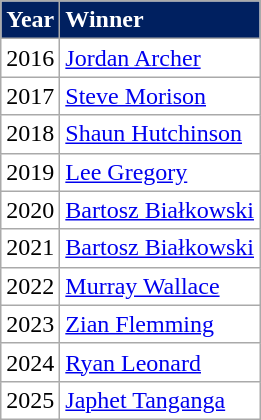<table class="wikitable" style="background:#fff; text-align:left;">
<tr style="font-weight:bold; color:#fff; background:#002060;"|>
<td><strong>Year</strong></td>
<td><strong>Winner</strong></td>
</tr>
<tr>
<td>2016</td>
<td> <a href='#'>Jordan Archer</a></td>
</tr>
<tr>
<td>2017</td>
<td> <a href='#'>Steve Morison</a></td>
</tr>
<tr>
<td>2018</td>
<td> <a href='#'>Shaun Hutchinson</a></td>
</tr>
<tr>
<td>2019</td>
<td> <a href='#'>Lee Gregory</a></td>
</tr>
<tr>
<td>2020</td>
<td> <a href='#'>Bartosz Białkowski</a></td>
</tr>
<tr>
<td>2021</td>
<td> <a href='#'>Bartosz Białkowski</a></td>
</tr>
<tr>
<td>2022</td>
<td> <a href='#'>Murray Wallace</a></td>
</tr>
<tr>
<td>2023</td>
<td> <a href='#'>Zian Flemming</a></td>
</tr>
<tr>
<td>2024</td>
<td> <a href='#'>Ryan Leonard</a></td>
</tr>
<tr>
<td>2025</td>
<td> <a href='#'>Japhet Tanganga</a></td>
</tr>
</table>
